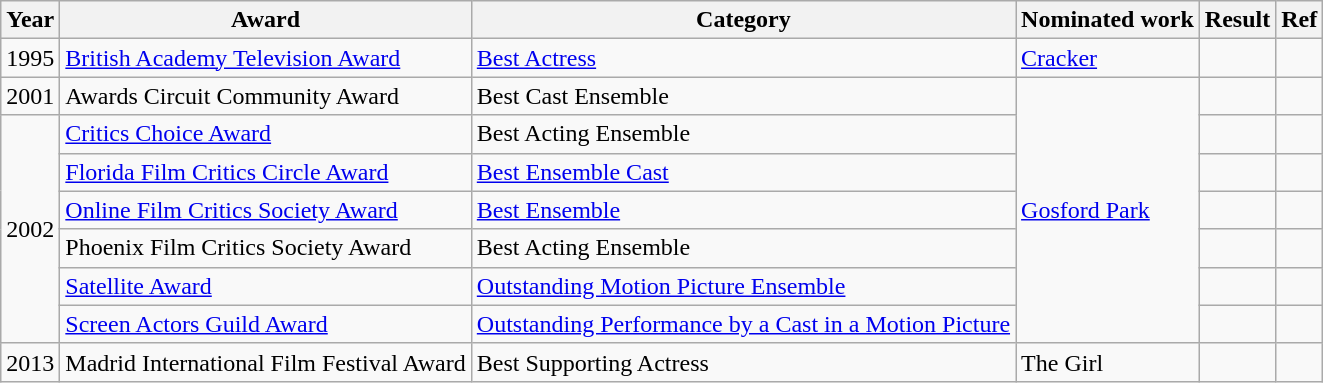<table class="wikitable">
<tr>
<th>Year</th>
<th>Award</th>
<th>Category</th>
<th>Nominated work</th>
<th>Result</th>
<th>Ref</th>
</tr>
<tr>
<td>1995</td>
<td><a href='#'>British Academy Television Award</a></td>
<td><a href='#'>Best Actress</a></td>
<td><a href='#'>Cracker</a></td>
<td></td>
<td></td>
</tr>
<tr>
<td>2001</td>
<td>Awards Circuit Community Award</td>
<td>Best Cast Ensemble</td>
<td rowspan="7"><a href='#'>Gosford Park</a></td>
<td></td>
<td></td>
</tr>
<tr>
<td rowspan="6">2002</td>
<td><a href='#'>Critics Choice Award</a></td>
<td>Best Acting Ensemble</td>
<td></td>
<td></td>
</tr>
<tr>
<td><a href='#'>Florida Film Critics Circle Award</a></td>
<td><a href='#'>Best Ensemble Cast</a></td>
<td></td>
<td></td>
</tr>
<tr>
<td><a href='#'>Online Film Critics Society Award</a></td>
<td><a href='#'>Best Ensemble</a></td>
<td></td>
<td></td>
</tr>
<tr>
<td>Phoenix Film Critics Society Award</td>
<td>Best Acting Ensemble</td>
<td></td>
<td></td>
</tr>
<tr>
<td><a href='#'>Satellite Award</a></td>
<td><a href='#'>Outstanding Motion Picture Ensemble</a></td>
<td></td>
<td></td>
</tr>
<tr>
<td><a href='#'>Screen Actors Guild Award</a></td>
<td><a href='#'>Outstanding Performance by a Cast in a Motion Picture</a></td>
<td></td>
<td></td>
</tr>
<tr>
<td>2013</td>
<td>Madrid International Film Festival Award</td>
<td>Best Supporting Actress</td>
<td>The Girl</td>
<td></td>
<td></td>
</tr>
</table>
